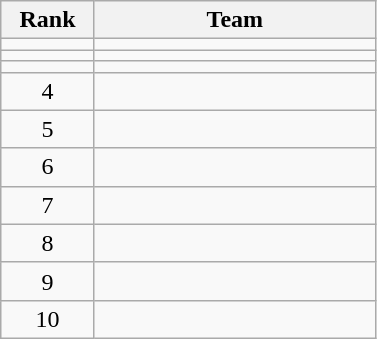<table class="wikitable" style="text-align: center;">
<tr>
<th width="55">Rank</th>
<th width="180">Team</th>
</tr>
<tr>
<td></td>
<td align="left"></td>
</tr>
<tr>
<td></td>
<td align="left"></td>
</tr>
<tr>
<td></td>
<td align="left"></td>
</tr>
<tr>
<td>4</td>
<td align="left"></td>
</tr>
<tr>
<td>5</td>
<td align="left"></td>
</tr>
<tr>
<td>6</td>
<td align="left"></td>
</tr>
<tr>
<td>7</td>
<td align="left"></td>
</tr>
<tr>
<td>8</td>
<td align="left"></td>
</tr>
<tr>
<td>9</td>
<td align="left"></td>
</tr>
<tr>
<td>10</td>
<td align="left"></td>
</tr>
</table>
